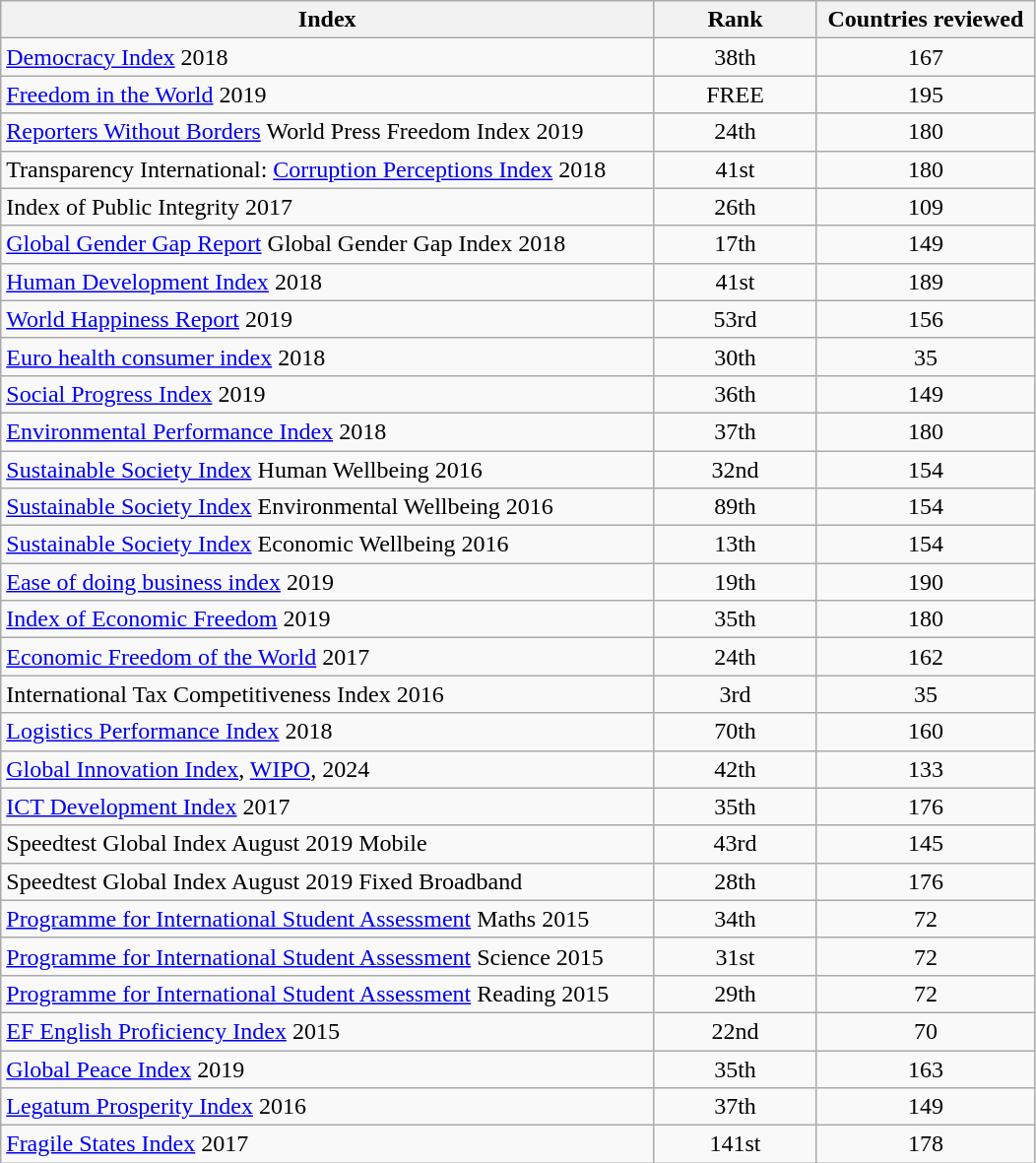<table class="wikitable" style="text-align:center;">
<tr>
<th style="width:60%;">Index</th>
<th style="width:15%;">Rank</th>
<th style="width:20%;">Countries reviewed</th>
</tr>
<tr>
<td align="left"><a href='#'>Democracy Index</a> 2018</td>
<td>38th</td>
<td>167</td>
</tr>
<tr>
<td align="left"><a href='#'>Freedom in the World</a> 2019</td>
<td>FREE</td>
<td>195</td>
</tr>
<tr>
<td align="left"><a href='#'>Reporters Without Borders</a> World Press Freedom Index 2019</td>
<td>24th</td>
<td>180</td>
</tr>
<tr>
<td align="left">Transparency International: <a href='#'>Corruption Perceptions Index</a> 2018</td>
<td>41st</td>
<td>180</td>
</tr>
<tr>
<td align="left">Index of Public Integrity 2017</td>
<td>26th</td>
<td>109</td>
</tr>
<tr>
<td align="left"><a href='#'>Global Gender Gap Report</a> Global Gender Gap Index 2018</td>
<td>17th</td>
<td>149</td>
</tr>
<tr>
<td style="text-align:left;"><a href='#'>Human Development Index</a> 2018</td>
<td>41st</td>
<td>189</td>
</tr>
<tr>
<td style="text-align:left;"><a href='#'>World Happiness Report</a> 2019</td>
<td>53rd</td>
<td>156</td>
</tr>
<tr>
<td align="left"><a href='#'>Euro health consumer index</a> 2018</td>
<td>30th</td>
<td>35</td>
</tr>
<tr>
<td align="left"><a href='#'>Social Progress Index</a> 2019</td>
<td>36th</td>
<td>149</td>
</tr>
<tr>
<td align="left"><a href='#'>Environmental Performance Index</a> 2018</td>
<td>37th</td>
<td>180</td>
</tr>
<tr>
<td align="left"><a href='#'>Sustainable Society Index</a> Human Wellbeing 2016</td>
<td>32nd</td>
<td>154</td>
</tr>
<tr>
<td align="left"><a href='#'>Sustainable Society Index</a> Environmental Wellbeing 2016</td>
<td>89th</td>
<td>154</td>
</tr>
<tr>
<td align="left"><a href='#'>Sustainable Society Index</a> Economic Wellbeing 2016</td>
<td>13th</td>
<td>154</td>
</tr>
<tr>
<td align="left"><a href='#'>Ease of doing business index</a> 2019</td>
<td>19th</td>
<td>190</td>
</tr>
<tr>
<td align="left"><a href='#'>Index of Economic Freedom</a> 2019</td>
<td>35th</td>
<td>180</td>
</tr>
<tr>
<td align="left"><a href='#'>Economic Freedom of the World</a> 2017</td>
<td>24th</td>
<td>162</td>
</tr>
<tr>
<td align="left">International Tax Competitiveness Index 2016</td>
<td>3rd</td>
<td>35</td>
</tr>
<tr>
<td align="left"><a href='#'>Logistics Performance Index</a> 2018</td>
<td>70th</td>
<td>160</td>
</tr>
<tr>
<td align="left"><a href='#'>Global Innovation Index</a>, <a href='#'>WIPO</a>, 2024</td>
<td>42th</td>
<td>133</td>
</tr>
<tr>
<td align="left"><a href='#'>ICT Development Index</a> 2017</td>
<td>35th</td>
<td>176</td>
</tr>
<tr>
<td align="left">Speedtest Global Index August 2019 Mobile</td>
<td>43rd</td>
<td>145</td>
</tr>
<tr>
<td align="left">Speedtest Global Index August 2019 Fixed Broadband</td>
<td>28th</td>
<td>176</td>
</tr>
<tr>
<td align="left"><a href='#'>Programme for International Student Assessment</a> Maths 2015</td>
<td>34th</td>
<td>72</td>
</tr>
<tr>
<td align="left"><a href='#'>Programme for International Student Assessment</a> Science 2015</td>
<td>31st</td>
<td>72</td>
</tr>
<tr>
<td align="left"><a href='#'>Programme for International Student Assessment</a> Reading 2015</td>
<td>29th</td>
<td>72</td>
</tr>
<tr>
<td align="left"><a href='#'>EF English Proficiency Index</a> 2015</td>
<td>22nd</td>
<td>70</td>
</tr>
<tr>
<td align="left"><a href='#'>Global Peace Index</a> 2019</td>
<td>35th</td>
<td>163</td>
</tr>
<tr>
<td align="left"><a href='#'>Legatum Prosperity Index</a> 2016</td>
<td>37th</td>
<td>149</td>
</tr>
<tr>
<td align="left"><a href='#'>Fragile States Index</a> 2017</td>
<td>141st</td>
<td>178</td>
</tr>
</table>
